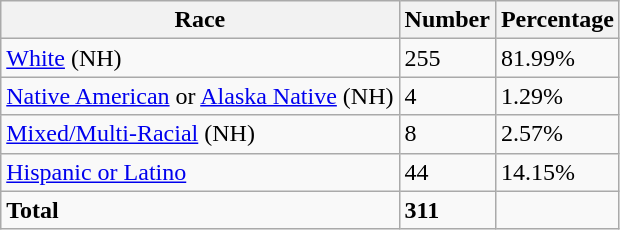<table class="wikitable">
<tr>
<th>Race</th>
<th>Number</th>
<th>Percentage</th>
</tr>
<tr>
<td><a href='#'>White</a> (NH)</td>
<td>255</td>
<td>81.99%</td>
</tr>
<tr>
<td><a href='#'>Native American</a> or <a href='#'>Alaska Native</a> (NH)</td>
<td>4</td>
<td>1.29%</td>
</tr>
<tr>
<td><a href='#'>Mixed/Multi-Racial</a> (NH)</td>
<td>8</td>
<td>2.57%</td>
</tr>
<tr>
<td><a href='#'>Hispanic or Latino</a></td>
<td>44</td>
<td>14.15%</td>
</tr>
<tr>
<td><strong>Total</strong></td>
<td><strong>311</strong></td>
<td></td>
</tr>
</table>
